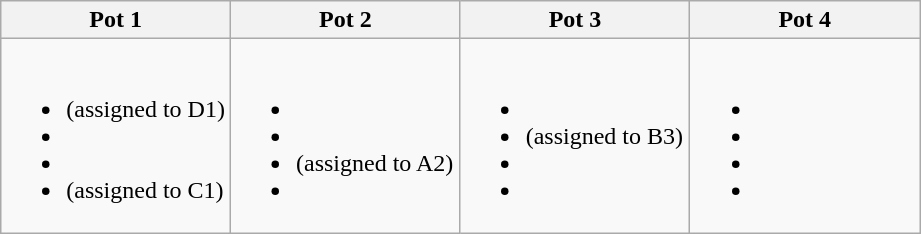<table class="wikitable">
<tr>
<th width=25%>Pot 1</th>
<th width=25%>Pot 2</th>
<th width=25%>Pot 3</th>
<th width=25%>Pot 4</th>
</tr>
<tr style="vertical-align: top;">
<td><br><ul><li> (assigned to D1)</li><li></li><li></li><li> (assigned to C1)</li></ul></td>
<td><br><ul><li></li><li></li><li> (assigned to A2)</li><li></li></ul></td>
<td><br><ul><li></li><li> (assigned to B3)</li><li></li><li></li></ul></td>
<td><br><ul><li></li><li></li><li></li><li></li></ul></td>
</tr>
</table>
